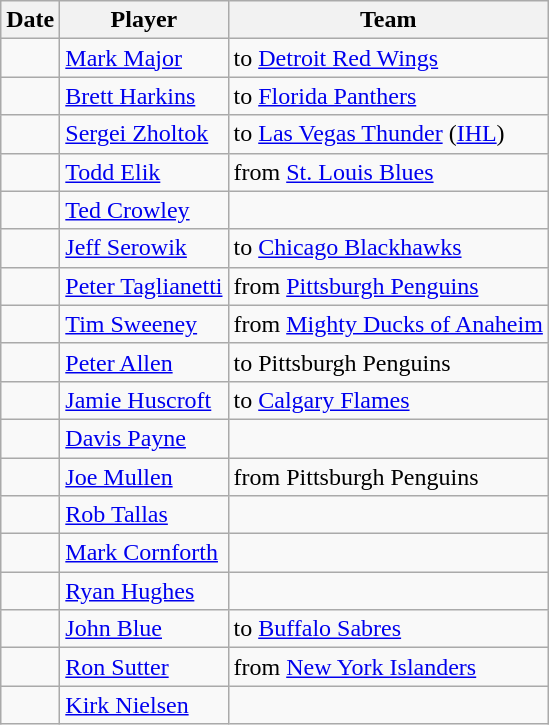<table class="wikitable">
<tr>
<th>Date</th>
<th>Player</th>
<th>Team</th>
</tr>
<tr>
<td></td>
<td><a href='#'>Mark Major</a></td>
<td>to <a href='#'>Detroit Red Wings</a></td>
</tr>
<tr>
<td></td>
<td><a href='#'>Brett Harkins</a></td>
<td>to <a href='#'>Florida Panthers</a></td>
</tr>
<tr>
<td></td>
<td><a href='#'>Sergei Zholtok</a></td>
<td>to <a href='#'>Las Vegas Thunder</a> (<a href='#'>IHL</a>)</td>
</tr>
<tr>
<td></td>
<td><a href='#'>Todd Elik</a></td>
<td>from <a href='#'>St. Louis Blues</a></td>
</tr>
<tr>
<td></td>
<td><a href='#'>Ted Crowley</a></td>
<td></td>
</tr>
<tr>
<td></td>
<td><a href='#'>Jeff Serowik</a></td>
<td>to <a href='#'>Chicago Blackhawks</a></td>
</tr>
<tr>
<td></td>
<td><a href='#'>Peter Taglianetti</a></td>
<td>from <a href='#'>Pittsburgh Penguins</a></td>
</tr>
<tr>
<td></td>
<td><a href='#'>Tim Sweeney</a></td>
<td>from <a href='#'>Mighty Ducks of Anaheim</a></td>
</tr>
<tr>
<td></td>
<td><a href='#'>Peter Allen</a></td>
<td>to Pittsburgh Penguins</td>
</tr>
<tr>
<td></td>
<td><a href='#'>Jamie Huscroft</a></td>
<td>to <a href='#'>Calgary Flames</a></td>
</tr>
<tr>
<td></td>
<td><a href='#'>Davis Payne</a></td>
<td></td>
</tr>
<tr>
<td></td>
<td><a href='#'>Joe Mullen</a></td>
<td>from Pittsburgh Penguins</td>
</tr>
<tr>
<td></td>
<td><a href='#'>Rob Tallas</a></td>
<td></td>
</tr>
<tr>
<td></td>
<td><a href='#'>Mark Cornforth</a></td>
<td></td>
</tr>
<tr>
<td></td>
<td><a href='#'>Ryan Hughes</a></td>
<td></td>
</tr>
<tr>
<td></td>
<td><a href='#'>John Blue</a></td>
<td>to <a href='#'>Buffalo Sabres</a></td>
</tr>
<tr>
<td></td>
<td><a href='#'>Ron Sutter</a></td>
<td>from <a href='#'>New York Islanders</a></td>
</tr>
<tr>
<td></td>
<td><a href='#'>Kirk Nielsen</a></td>
<td></td>
</tr>
</table>
